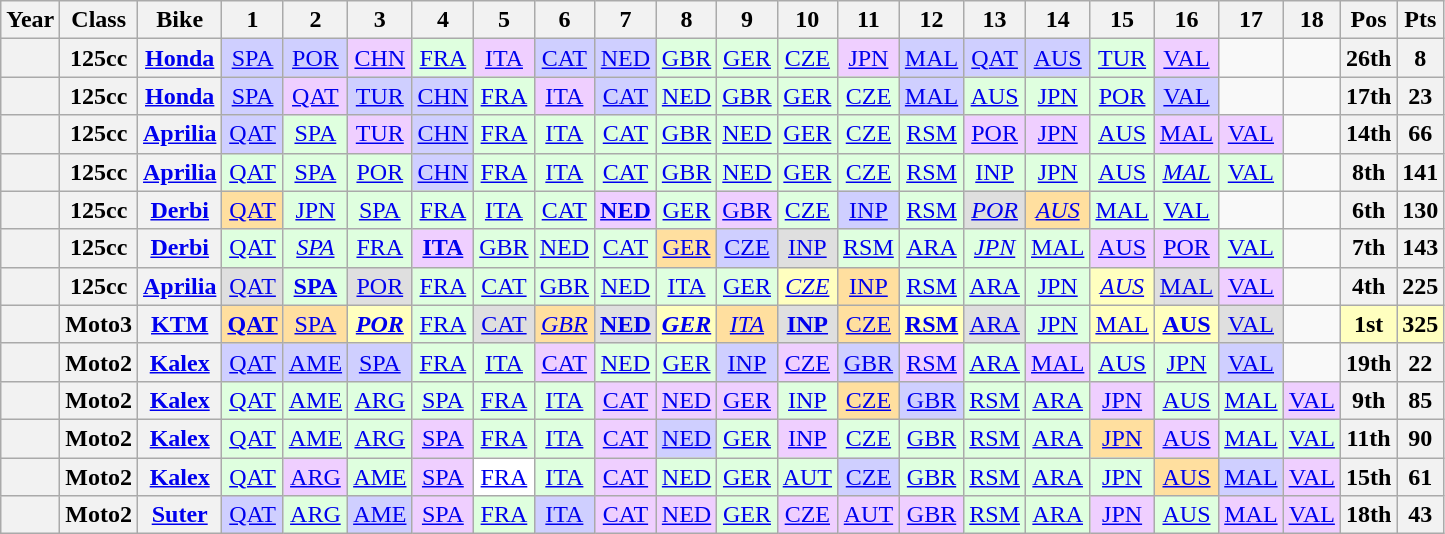<table class="wikitable" style="text-align:center">
<tr>
<th>Year</th>
<th>Class</th>
<th>Bike</th>
<th>1</th>
<th>2</th>
<th>3</th>
<th>4</th>
<th>5</th>
<th>6</th>
<th>7</th>
<th>8</th>
<th>9</th>
<th>10</th>
<th>11</th>
<th>12</th>
<th>13</th>
<th>14</th>
<th>15</th>
<th>16</th>
<th>17</th>
<th>18</th>
<th>Pos</th>
<th>Pts</th>
</tr>
<tr>
<th></th>
<th>125cc</th>
<th><a href='#'>Honda</a></th>
<td style="background:#cfcfff;"><a href='#'>SPA</a><br></td>
<td style="background:#cfcfff;"><a href='#'>POR</a><br></td>
<td style="background:#efcfff;"><a href='#'>CHN</a><br></td>
<td style="background:#dfffdf;"><a href='#'>FRA</a><br></td>
<td style="background:#efcfff;"><a href='#'>ITA</a><br></td>
<td style="background:#cfcfff;"><a href='#'>CAT</a><br></td>
<td style="background:#cfcfff;"><a href='#'>NED</a><br></td>
<td style="background:#dfffdf;"><a href='#'>GBR</a><br></td>
<td style="background:#dfffdf;"><a href='#'>GER</a><br></td>
<td style="background:#dfffdf;"><a href='#'>CZE</a><br></td>
<td style="background:#efcfff;"><a href='#'>JPN</a><br></td>
<td style="background:#cfcfff;"><a href='#'>MAL</a><br></td>
<td style="background:#cfcfff;"><a href='#'>QAT</a><br></td>
<td style="background:#cfcfff;"><a href='#'>AUS</a><br></td>
<td style="background:#dfffdf;"><a href='#'>TUR</a><br></td>
<td style="background:#efcfff;"><a href='#'>VAL</a><br></td>
<td></td>
<td></td>
<th>26th</th>
<th>8</th>
</tr>
<tr>
<th></th>
<th>125cc</th>
<th><a href='#'>Honda</a></th>
<td style="background:#cfcfff;"><a href='#'>SPA</a><br></td>
<td style="background:#efcfff;"><a href='#'>QAT</a><br></td>
<td style="background:#cfcfff;"><a href='#'>TUR</a><br></td>
<td style="background:#cfcfff;"><a href='#'>CHN</a><br></td>
<td style="background:#dfffdf;"><a href='#'>FRA</a><br></td>
<td style="background:#efcfff;"><a href='#'>ITA</a><br></td>
<td style="background:#cfcfff;"><a href='#'>CAT</a><br></td>
<td style="background:#dfffdf;"><a href='#'>NED</a><br></td>
<td style="background:#dfffdf;"><a href='#'>GBR</a><br></td>
<td style="background:#dfffdf;"><a href='#'>GER</a><br></td>
<td style="background:#dfffdf;"><a href='#'>CZE</a><br></td>
<td style="background:#cfcfff;"><a href='#'>MAL</a><br></td>
<td style="background:#dfffdf;"><a href='#'>AUS</a><br></td>
<td style="background:#dfffdf;"><a href='#'>JPN</a><br></td>
<td style="background:#dfffdf;"><a href='#'>POR</a><br></td>
<td style="background:#cfcfff;"><a href='#'>VAL</a><br></td>
<td></td>
<td></td>
<th>17th</th>
<th>23</th>
</tr>
<tr>
<th></th>
<th>125cc</th>
<th><a href='#'>Aprilia</a></th>
<td style="background:#cfcfff;"><a href='#'>QAT</a><br></td>
<td style="background:#dfffdf;"><a href='#'>SPA</a><br></td>
<td style="background:#efcfff;"><a href='#'>TUR</a><br></td>
<td style="background:#cfcfff;"><a href='#'>CHN</a><br></td>
<td style="background:#dfffdf;"><a href='#'>FRA</a><br></td>
<td style="background:#dfffdf;"><a href='#'>ITA</a><br></td>
<td style="background:#dfffdf;"><a href='#'>CAT</a><br></td>
<td style="background:#dfffdf;"><a href='#'>GBR</a><br></td>
<td style="background:#dfffdf;"><a href='#'>NED</a><br></td>
<td style="background:#dfffdf;"><a href='#'>GER</a><br></td>
<td style="background:#dfffdf;"><a href='#'>CZE</a><br></td>
<td style="background:#dfffdf;"><a href='#'>RSM</a><br></td>
<td style="background:#efcfff;"><a href='#'>POR</a><br></td>
<td style="background:#efcfff;"><a href='#'>JPN</a><br></td>
<td style="background:#dfffdf;"><a href='#'>AUS</a><br></td>
<td style="background:#efcfff;"><a href='#'>MAL</a><br></td>
<td style="background:#efcfff;"><a href='#'>VAL</a><br></td>
<td></td>
<th>14th</th>
<th>66</th>
</tr>
<tr>
<th></th>
<th>125cc</th>
<th><a href='#'>Aprilia</a></th>
<td style="background:#dfffdf;"><a href='#'>QAT</a><br></td>
<td style="background:#dfffdf;"><a href='#'>SPA</a><br></td>
<td style="background:#dfffdf;"><a href='#'>POR</a><br></td>
<td style="background:#cfcfff;"><a href='#'>CHN</a><br></td>
<td style="background:#dfffdf;"><a href='#'>FRA</a><br></td>
<td style="background:#dfffdf;"><a href='#'>ITA</a><br></td>
<td style="background:#dfffdf;"><a href='#'>CAT</a><br></td>
<td style="background:#dfffdf;"><a href='#'>GBR</a><br></td>
<td style="background:#dfffdf;"><a href='#'>NED</a><br></td>
<td style="background:#dfffdf;"><a href='#'>GER</a><br></td>
<td style="background:#dfffdf;"><a href='#'>CZE</a><br></td>
<td style="background:#dfffdf;"><a href='#'>RSM</a><br></td>
<td style="background:#dfffdf;"><a href='#'>INP</a><br></td>
<td style="background:#dfffdf;"><a href='#'>JPN</a><br></td>
<td style="background:#dfffdf;"><a href='#'>AUS</a><br></td>
<td style="background:#dfffdf;"><em><a href='#'>MAL</a></em><br></td>
<td style="background:#dfffdf;"><a href='#'>VAL</a><br></td>
<td></td>
<th>8th</th>
<th>141</th>
</tr>
<tr>
<th></th>
<th>125cc</th>
<th><a href='#'>Derbi</a></th>
<td style="background:#ffdf9f;"><a href='#'>QAT</a><br></td>
<td style="background:#dfffdf;"><a href='#'>JPN</a><br></td>
<td style="background:#dfffdf;"><a href='#'>SPA</a><br></td>
<td style="background:#dfffdf;"><a href='#'>FRA</a><br></td>
<td style="background:#dfffdf;"><a href='#'>ITA</a><br></td>
<td style="background:#dfffdf;"><a href='#'>CAT</a><br></td>
<td style="background:#efcfff;"><strong><a href='#'>NED</a></strong><br></td>
<td style="background:#dfffdf;"><a href='#'>GER</a><br></td>
<td style="background:#efcfff;"><a href='#'>GBR</a><br></td>
<td style="background:#dfffdf;"><a href='#'>CZE</a><br></td>
<td style="background:#cfcfff;"><a href='#'>INP</a><br></td>
<td style="background:#dfffdf;"><a href='#'>RSM</a><br></td>
<td style="background:#dfdfdf;"><em><a href='#'>POR</a></em><br></td>
<td style="background:#ffdf9f;"><em><a href='#'>AUS</a></em><br></td>
<td style="background:#dfffdf;"><a href='#'>MAL</a><br></td>
<td style="background:#dfffdf;"><a href='#'>VAL</a><br></td>
<td></td>
<td></td>
<th>6th</th>
<th>130</th>
</tr>
<tr>
<th></th>
<th>125cc</th>
<th><a href='#'>Derbi</a></th>
<td style="background:#dfffdf;"><a href='#'>QAT</a><br></td>
<td style="background:#dfffdf;"><em><a href='#'>SPA</a></em><br></td>
<td style="background:#dfffdf;"><a href='#'>FRA</a><br></td>
<td style="background:#efcfff;"><strong><a href='#'>ITA</a></strong><br></td>
<td style="background:#dfffdf;"><a href='#'>GBR</a><br></td>
<td style="background:#dfffdf;"><a href='#'>NED</a><br></td>
<td style="background:#dfffdf;"><a href='#'>CAT</a><br></td>
<td style="background:#ffdf9f;"><a href='#'>GER</a><br></td>
<td style="background:#cfcfff;"><a href='#'>CZE</a><br></td>
<td style="background:#dfdfdf;"><a href='#'>INP</a><br></td>
<td style="background:#dfffdf;"><a href='#'>RSM</a><br></td>
<td style="background:#dfffdf;"><a href='#'>ARA</a><br></td>
<td style="background:#dfffdf;"><em><a href='#'>JPN</a></em><br></td>
<td style="background:#dfffdf;"><a href='#'>MAL</a><br></td>
<td style="background:#efcfff;"><a href='#'>AUS</a><br></td>
<td style="background:#efcfff;"><a href='#'>POR</a><br></td>
<td style="background:#dfffdf;"><a href='#'>VAL</a><br></td>
<td></td>
<th>7th</th>
<th>143</th>
</tr>
<tr>
<th></th>
<th>125cc</th>
<th><a href='#'>Aprilia</a></th>
<td style="background:#dfdfdf;"><a href='#'>QAT</a><br></td>
<td style="background:#dfffdf;"><strong><a href='#'>SPA</a></strong><br></td>
<td style="background:#dfdfdf;"><a href='#'>POR</a><br></td>
<td style="background:#dfffdf;"><a href='#'>FRA</a><br></td>
<td style="background:#dfffdf;"><a href='#'>CAT</a><br></td>
<td style="background:#dfffdf;"><a href='#'>GBR</a><br></td>
<td style="background:#dfffdf;"><a href='#'>NED</a><br></td>
<td style="background:#dfffdf;"><a href='#'>ITA</a><br></td>
<td style="background:#dfffdf;"><a href='#'>GER</a><br></td>
<td style="background:#ffffbf;"><em><a href='#'>CZE</a></em><br></td>
<td style="background:#ffdf9f;"><a href='#'>INP</a><br></td>
<td style="background:#dfffdf;"><a href='#'>RSM</a><br></td>
<td style="background:#dfffdf;"><a href='#'>ARA</a><br></td>
<td style="background:#dfffdf;"><a href='#'>JPN</a><br></td>
<td style="background:#ffffbf;"><em><a href='#'>AUS</a></em><br></td>
<td style="background:#dfdfdf;"><a href='#'>MAL</a><br></td>
<td style="background:#efcfff;"><a href='#'>VAL</a><br></td>
<td></td>
<th>4th</th>
<th>225</th>
</tr>
<tr>
<th></th>
<th>Moto3</th>
<th><a href='#'>KTM</a></th>
<td style="background:#ffdf9f;"><strong><a href='#'>QAT</a></strong><br></td>
<td style="background:#ffdf9f;"><a href='#'>SPA</a><br></td>
<td style="background:#ffffbf;"><strong><em><a href='#'>POR</a></em></strong><br></td>
<td style="background:#dfffdf;"><a href='#'>FRA</a><br></td>
<td style="background:#dfdfdf;"><a href='#'>CAT</a><br></td>
<td style="background:#ffdf9f;"><em><a href='#'>GBR</a></em><br></td>
<td style="background:#dfdfdf;"><strong><a href='#'>NED</a></strong><br></td>
<td style="background:#ffffbf;"><strong><em><a href='#'>GER</a></em></strong><br></td>
<td style="background:#ffdf9f;"><em><a href='#'>ITA</a></em><br></td>
<td style="background:#dfdfdf;"><strong><a href='#'>INP</a></strong><br></td>
<td style="background:#ffdf9f;"><a href='#'>CZE</a><br></td>
<td style="background:#ffffbf;"><strong><a href='#'>RSM</a></strong><br></td>
<td style="background:#dfdfdf;"><a href='#'>ARA</a><br></td>
<td style="background:#dfffdf;"><a href='#'>JPN</a><br></td>
<td style="background:#ffffbf;"><a href='#'>MAL</a><br></td>
<td style="background:#ffffbf;"><strong><a href='#'>AUS</a></strong><br></td>
<td style="background:#dfdfdf;"><a href='#'>VAL</a><br></td>
<td></td>
<td style="background:#ffffbf;"><strong>1st</strong></td>
<td style="background:#ffffbf;"><strong>325</strong></td>
</tr>
<tr>
<th></th>
<th>Moto2</th>
<th><a href='#'>Kalex</a></th>
<td style="background:#cfcfff;"><a href='#'>QAT</a><br></td>
<td style="background:#cfcfff;"><a href='#'>AME</a><br></td>
<td style="background:#cfcfff;"><a href='#'>SPA</a><br></td>
<td style="background:#dfffdf;"><a href='#'>FRA</a><br></td>
<td style="background:#dfffdf;"><a href='#'>ITA</a><br></td>
<td style="background:#efcfff;"><a href='#'>CAT</a><br></td>
<td style="background:#dfffdf;"><a href='#'>NED</a><br></td>
<td style="background:#dfffdf;"><a href='#'>GER</a><br></td>
<td style="background:#cfcfff;"><a href='#'>INP</a><br></td>
<td style="background:#efcfff;"><a href='#'>CZE</a><br></td>
<td style="background:#cfcfff;"><a href='#'>GBR</a><br></td>
<td style="background:#efcfff;"><a href='#'>RSM</a><br></td>
<td style="background:#dfffdf;"><a href='#'>ARA</a><br></td>
<td style="background:#efcfff;"><a href='#'>MAL</a><br></td>
<td style="background:#dfffdf;"><a href='#'>AUS</a><br></td>
<td style="background:#dfffdf;"><a href='#'>JPN</a><br></td>
<td style="background:#cfcfff;"><a href='#'>VAL</a><br></td>
<td></td>
<th>19th</th>
<th>22</th>
</tr>
<tr>
<th></th>
<th>Moto2</th>
<th><a href='#'>Kalex</a></th>
<td style="background:#DFFFDF;"><a href='#'>QAT</a><br></td>
<td style="background:#dfffdf;"><a href='#'>AME</a><br></td>
<td style="background:#dfffdf;"><a href='#'>ARG</a><br></td>
<td style="background:#dfffdf;"><a href='#'>SPA</a><br></td>
<td style="background:#dfffdf;"><a href='#'>FRA</a><br></td>
<td style="background:#dfffdf;"><a href='#'>ITA</a><br></td>
<td style="background:#efcfff;"><a href='#'>CAT</a><br></td>
<td style="background:#efcfff;"><a href='#'>NED</a><br></td>
<td style="background:#efcfff;"><a href='#'>GER</a><br></td>
<td style="background:#DFFFDF;"><a href='#'>INP</a><br></td>
<td style="background:#ffdf9f;"><a href='#'>CZE</a><br></td>
<td style="background:#cfcfff;"><a href='#'>GBR</a><br></td>
<td style="background:#DFFFDF;"><a href='#'>RSM</a><br></td>
<td style="background:#DFFFDF;"><a href='#'>ARA</a><br></td>
<td style="background:#efcfff;"><a href='#'>JPN</a><br></td>
<td style="background:#DFFFDF;"><a href='#'>AUS</a><br></td>
<td style="background:#dfffdf;"><a href='#'>MAL</a><br></td>
<td style="background:#efcfff;"><a href='#'>VAL</a><br></td>
<th>9th</th>
<th>85</th>
</tr>
<tr>
<th></th>
<th>Moto2</th>
<th><a href='#'>Kalex</a></th>
<td style="background:#dfffdf;"><a href='#'>QAT</a><br></td>
<td style="background:#dfffdf;"><a href='#'>AME</a><br></td>
<td style="background:#dfffdf;"><a href='#'>ARG</a><br></td>
<td style="background:#efcfff;"><a href='#'>SPA</a><br></td>
<td style="background:#dfffdf;"><a href='#'>FRA</a><br></td>
<td style="background:#dfffdf;"><a href='#'>ITA</a><br></td>
<td style="background:#efcfff;"><a href='#'>CAT</a><br></td>
<td style="background:#cfcfff;"><a href='#'>NED</a><br></td>
<td style="background:#dfffdf;"><a href='#'>GER</a><br></td>
<td style="background:#efcfff;"><a href='#'>INP</a><br></td>
<td style="background:#dfffdf;"><a href='#'>CZE</a><br></td>
<td style="background:#dfffdf;"><a href='#'>GBR</a><br></td>
<td style="background:#dfffdf;"><a href='#'>RSM</a><br></td>
<td style="background:#dfffdf;"><a href='#'>ARA</a><br></td>
<td style="background:#ffdf9f;"><a href='#'>JPN</a><br></td>
<td style="background:#efcfff;"><a href='#'>AUS</a><br></td>
<td style="background:#dfffdf;"><a href='#'>MAL</a><br></td>
<td style="background:#dfffdf;"><a href='#'>VAL</a><br></td>
<th>11th</th>
<th>90</th>
</tr>
<tr>
<th></th>
<th>Moto2</th>
<th><a href='#'>Kalex</a></th>
<td style="background:#dfffdf;"><a href='#'>QAT</a><br></td>
<td style="background:#efcfff;"><a href='#'>ARG</a><br></td>
<td style="background:#dfffdf;"><a href='#'>AME</a><br></td>
<td style="background:#efcfff;"><a href='#'>SPA</a><br></td>
<td style="background:#fff;"><a href='#'>FRA</a><br></td>
<td style="background:#dfffdf;"><a href='#'>ITA</a><br></td>
<td style="background:#efcfff;"><a href='#'>CAT</a><br></td>
<td style="background:#dfffdf;"><a href='#'>NED</a><br></td>
<td style="background:#dfffdf;"><a href='#'>GER</a><br></td>
<td style="background:#dfffdf;"><a href='#'>AUT</a><br></td>
<td style="background:#cfcfff;"><a href='#'>CZE</a><br></td>
<td style="background:#dfffdf;"><a href='#'>GBR</a><br></td>
<td style="background:#dfffdf;"><a href='#'>RSM</a><br></td>
<td style="background:#dfffdf;"><a href='#'>ARA</a><br></td>
<td style="background:#dfffdf;"><a href='#'>JPN</a><br></td>
<td style="background:#ffdf9f;"><a href='#'>AUS</a><br></td>
<td style="background:#cfcfff;"><a href='#'>MAL</a><br></td>
<td style="background:#efcfff;"><a href='#'>VAL</a><br></td>
<th>15th</th>
<th>61</th>
</tr>
<tr>
<th></th>
<th>Moto2</th>
<th><a href='#'>Suter</a></th>
<td style="background:#cfcfff;"><a href='#'>QAT</a><br></td>
<td style="background:#dfffdf;"><a href='#'>ARG</a><br></td>
<td style="background:#cfcfff;"><a href='#'>AME</a><br></td>
<td style="background:#efcfff;"><a href='#'>SPA</a><br></td>
<td style="background:#dfffdf;"><a href='#'>FRA</a><br></td>
<td style="background:#cfcfff;"><a href='#'>ITA</a><br></td>
<td style="background:#efcfff;"><a href='#'>CAT</a><br></td>
<td style="background:#efcfff;"><a href='#'>NED</a><br></td>
<td style="background:#dfffdf;"><a href='#'>GER</a><br></td>
<td style="background:#efcfff;"><a href='#'>CZE</a><br></td>
<td style="background:#efcfff;"><a href='#'>AUT</a><br></td>
<td style="background:#efcfff;"><a href='#'>GBR</a><br></td>
<td style="background:#dfffdf;"><a href='#'>RSM</a><br></td>
<td style="background:#dfffdf;"><a href='#'>ARA</a><br></td>
<td style="background:#efcfff;"><a href='#'>JPN</a><br></td>
<td style="background:#dfffdf;"><a href='#'>AUS</a><br></td>
<td style="background:#efcfff;"><a href='#'>MAL</a><br></td>
<td style="background:#efcfff;"><a href='#'>VAL</a><br></td>
<th>18th</th>
<th>43</th>
</tr>
</table>
